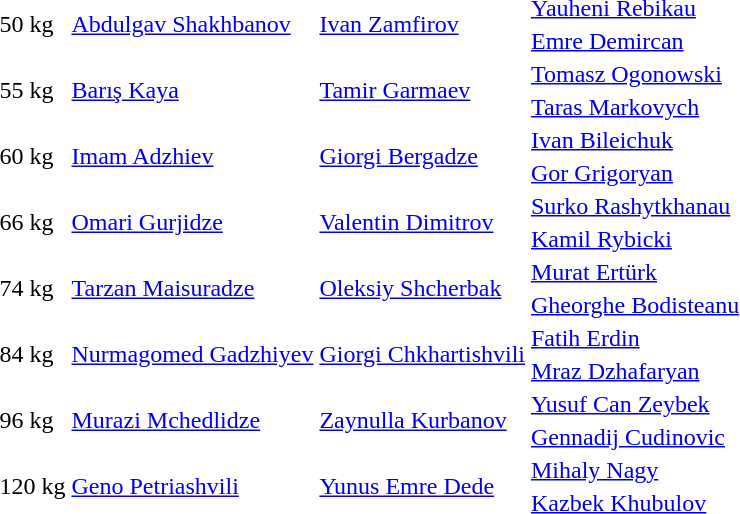<table>
<tr>
<td rowspan=2>50 kg</td>
<td rowspan=2> <a href='#'>Abdulgav Shakhbanov</a></td>
<td rowspan=2> <a href='#'>Ivan Zamfirov</a></td>
<td> <a href='#'>Yauheni Rebikau</a></td>
</tr>
<tr>
<td><a href='#'>Emre Demircan</a></td>
</tr>
<tr>
<td rowspan=2>55 kg</td>
<td rowspan=2> <a href='#'>Barış Kaya</a></td>
<td rowspan=2> <a href='#'>Tamir Garmaev</a></td>
<td> <a href='#'>Tomasz Ogonowski</a></td>
</tr>
<tr>
<td> <a href='#'>Taras Markovych</a></td>
</tr>
<tr>
<td rowspan=2>60 kg</td>
<td rowspan=2> <a href='#'>Imam Adzhiev</a></td>
<td rowspan=2> <a href='#'>Giorgi Bergadze</a></td>
<td> <a href='#'>Ivan Bileichuk</a></td>
</tr>
<tr>
<td> <a href='#'>Gor Grigoryan</a></td>
</tr>
<tr>
<td rowspan=2>66 kg</td>
<td rowspan=2> <a href='#'>Omari Gurjidze</a></td>
<td rowspan=2> <a href='#'>Valentin Dimitrov</a></td>
<td> <a href='#'>Surko Rashytkhanau</a></td>
</tr>
<tr>
<td> <a href='#'>Kamil Rybicki</a></td>
</tr>
<tr>
<td rowspan=2>74 kg</td>
<td rowspan=2> <a href='#'>Tarzan Maisuradze</a></td>
<td rowspan=2> <a href='#'>Oleksiy Shcherbak</a></td>
<td> <a href='#'>Murat Ertürk</a></td>
</tr>
<tr>
<td> <a href='#'>Gheorghe Bodisteanu</a></td>
</tr>
<tr>
<td rowspan=2>84 kg</td>
<td rowspan=2> <a href='#'>Nurmagomed Gadzhiyev</a></td>
<td rowspan=2> <a href='#'>Giorgi Chkhartishvili</a></td>
<td> <a href='#'>Fatih Erdin</a></td>
</tr>
<tr>
<td> <a href='#'>Mraz Dzhafaryan</a></td>
</tr>
<tr>
<td rowspan=2>96 kg</td>
<td rowspan=2> <a href='#'>Murazi Mchedlidze</a></td>
<td rowspan=2> <a href='#'>Zaynulla Kurbanov</a></td>
<td> <a href='#'>Yusuf Can Zeybek</a></td>
</tr>
<tr>
<td> <a href='#'>Gennadij Cudinovic</a></td>
</tr>
<tr>
<td rowspan=2>120 kg</td>
<td rowspan=2> <a href='#'>Geno Petriashvili</a></td>
<td rowspan=2> <a href='#'>Yunus Emre Dede</a></td>
<td> <a href='#'>Mihaly Nagy</a></td>
</tr>
<tr>
<td> <a href='#'>Kazbek Khubulov</a></td>
</tr>
</table>
